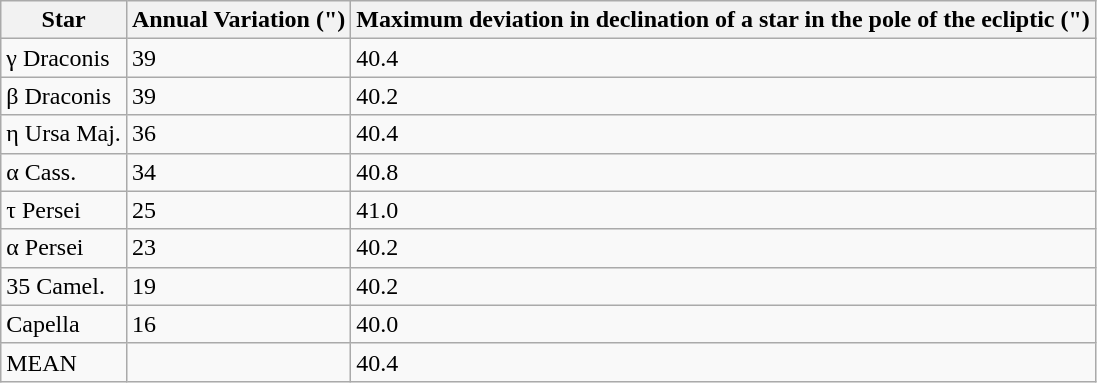<table class="wikitable">
<tr>
<th>Star</th>
<th>Annual Variation (")</th>
<th>Maximum deviation in declination of a star in the pole of the ecliptic (")</th>
</tr>
<tr>
<td>γ Draconis</td>
<td>39</td>
<td>40.4</td>
</tr>
<tr>
<td>β Draconis</td>
<td>39</td>
<td>40.2</td>
</tr>
<tr>
<td>η Ursa Maj.</td>
<td>36</td>
<td>40.4</td>
</tr>
<tr>
<td>α Cass.</td>
<td>34</td>
<td>40.8</td>
</tr>
<tr>
<td>τ Persei</td>
<td>25</td>
<td>41.0</td>
</tr>
<tr>
<td>α Persei</td>
<td>23</td>
<td>40.2</td>
</tr>
<tr>
<td>35 Camel.</td>
<td>19</td>
<td>40.2</td>
</tr>
<tr>
<td>Capella</td>
<td>16</td>
<td>40.0</td>
</tr>
<tr>
<td>MEAN</td>
<td></td>
<td>40.4</td>
</tr>
</table>
